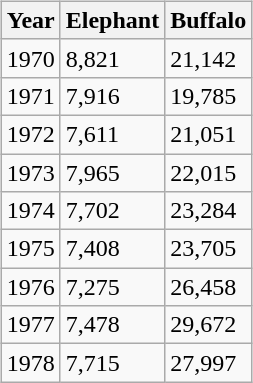<table class="wikitable sortable" style="margin:5px;float:right">
<tr>
<th>Year</th>
<th>Elephant</th>
<th>Buffalo</th>
</tr>
<tr>
<td>1970</td>
<td>8,821</td>
<td>21,142</td>
</tr>
<tr>
<td>1971</td>
<td>7,916</td>
<td>19,785</td>
</tr>
<tr>
<td>1972</td>
<td>7,611</td>
<td>21,051</td>
</tr>
<tr>
<td>1973</td>
<td>7,965</td>
<td>22,015</td>
</tr>
<tr>
<td>1974</td>
<td>7,702</td>
<td>23,284</td>
</tr>
<tr>
<td>1975</td>
<td>7,408</td>
<td>23,705</td>
</tr>
<tr>
<td>1976</td>
<td>7,275</td>
<td>26,458</td>
</tr>
<tr>
<td>1977</td>
<td>7,478</td>
<td>29,672</td>
</tr>
<tr>
<td>1978</td>
<td>7,715</td>
<td>27,997</td>
</tr>
</table>
